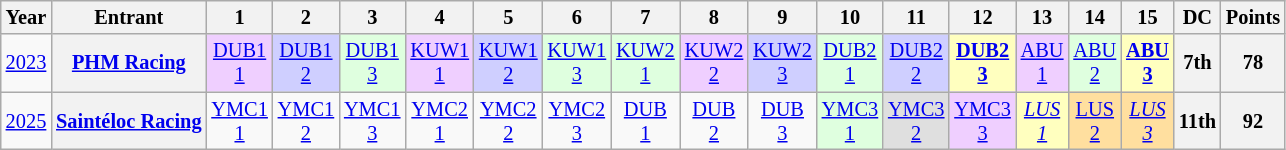<table class="wikitable" style="text-align:center; font-size:85%;">
<tr>
<th>Year</th>
<th>Entrant</th>
<th>1</th>
<th>2</th>
<th>3</th>
<th>4</th>
<th>5</th>
<th>6</th>
<th>7</th>
<th>8</th>
<th>9</th>
<th>10</th>
<th>11</th>
<th>12</th>
<th>13</th>
<th>14</th>
<th>15</th>
<th>DC</th>
<th>Points</th>
</tr>
<tr>
<td><a href='#'>2023</a></td>
<th nowrap><a href='#'>PHM Racing</a></th>
<td style="background:#EFCFFF;"><a href='#'>DUB1<br>1</a><br></td>
<td style="background:#CFCFFF;"><a href='#'>DUB1<br>2</a><br></td>
<td style="background:#DFFFDF;"><a href='#'>DUB1<br>3</a><br></td>
<td style="background:#EFCFFF;"><a href='#'>KUW1<br>1</a><br></td>
<td style="background:#CFCFFF;"><a href='#'>KUW1<br>2</a><br></td>
<td style="background:#DFFFDF;"><a href='#'>KUW1<br>3</a><br></td>
<td style="background:#DFFFDF;"><a href='#'>KUW2<br>1</a><br></td>
<td style="background:#EFCFFF;"><a href='#'>KUW2<br>2</a><br></td>
<td style="background:#CFCFFF;"><a href='#'>KUW2<br>3</a><br></td>
<td style="background:#DFFFDF;"><a href='#'>DUB2<br>1</a><br></td>
<td style="background:#CFCFFF;"><a href='#'>DUB2<br>2</a><br></td>
<td style="background:#FFFFBF;"><strong><a href='#'>DUB2<br>3</a></strong><br></td>
<td style="background:#EFCFFF;"><a href='#'>ABU<br>1</a><br></td>
<td style="background:#DFFFDF;"><a href='#'>ABU<br>2</a><br></td>
<td style="background:#FFFFBF;"><strong><a href='#'>ABU<br>3</a></strong><br></td>
<th>7th</th>
<th>78</th>
</tr>
<tr>
<td><a href='#'>2025</a></td>
<th nowrap><a href='#'>Saintéloc Racing</a></th>
<td><a href='#'>YMC1<br>1</a></td>
<td><a href='#'>YMC1<br>2</a></td>
<td><a href='#'>YMC1<br>3</a></td>
<td><a href='#'>YMC2<br>1</a></td>
<td><a href='#'>YMC2<br>2</a></td>
<td><a href='#'>YMC2<br>3</a></td>
<td><a href='#'>DUB<br>1</a></td>
<td><a href='#'>DUB<br>2</a></td>
<td><a href='#'>DUB<br>3</a></td>
<td style="background:#DFFFDF;"><a href='#'>YMC3<br>1</a><br></td>
<td style="background:#DFDFDF;"><a href='#'>YMC3<br>2</a><br></td>
<td style="background:#EFCFFF;"><a href='#'>YMC3<br>3</a><br></td>
<td style="background:#FFFFBF;"><em><a href='#'>LUS<br>1</a></em><br></td>
<td style="background:#FFDF9F;"><a href='#'>LUS<br>2</a><br></td>
<td style="background:#FFDF9F;"><em><a href='#'>LUS<br>3</a></em><br></td>
<th>11th</th>
<th>92</th>
</tr>
</table>
